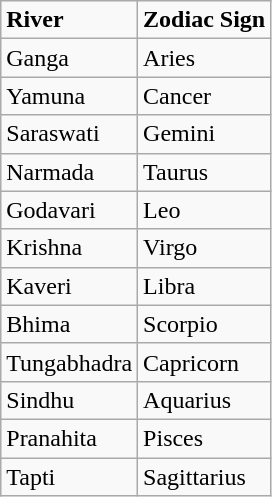<table class="wikitable">
<tr>
<td><strong>River</strong></td>
<td><strong>Zodiac Sign</strong></td>
</tr>
<tr>
<td>Ganga</td>
<td>Aries</td>
</tr>
<tr>
<td>Yamuna</td>
<td>Cancer</td>
</tr>
<tr>
<td>Saraswati</td>
<td>Gemini</td>
</tr>
<tr>
<td>Narmada</td>
<td>Taurus</td>
</tr>
<tr>
<td>Godavari</td>
<td>Leo</td>
</tr>
<tr>
<td>Krishna</td>
<td>Virgo</td>
</tr>
<tr>
<td>Kaveri</td>
<td>Libra</td>
</tr>
<tr>
<td>Bhima</td>
<td>Scorpio</td>
</tr>
<tr>
<td>Tungabhadra</td>
<td>Capricorn</td>
</tr>
<tr>
<td>Sindhu</td>
<td>Aquarius</td>
</tr>
<tr>
<td>Pranahita</td>
<td>Pisces</td>
</tr>
<tr>
<td>Tapti</td>
<td>Sagittarius</td>
</tr>
</table>
